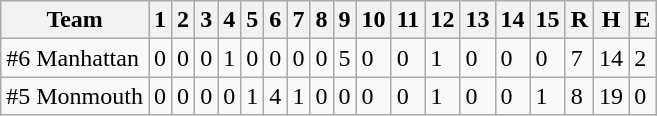<table class="wikitable">
<tr>
<th>Team</th>
<th>1</th>
<th>2</th>
<th>3</th>
<th>4</th>
<th>5</th>
<th>6</th>
<th>7</th>
<th>8</th>
<th>9</th>
<th>10</th>
<th>11</th>
<th>12</th>
<th>13</th>
<th>14</th>
<th>15</th>
<th>R</th>
<th>H</th>
<th>E</th>
</tr>
<tr>
<td>#6 Manhattan</td>
<td>0</td>
<td>0</td>
<td>0</td>
<td>1</td>
<td>0</td>
<td>0</td>
<td>0</td>
<td>0</td>
<td>5</td>
<td>0</td>
<td>0</td>
<td>1</td>
<td>0</td>
<td>0</td>
<td>0</td>
<td>7</td>
<td>14</td>
<td>2</td>
</tr>
<tr>
<td>#5 Monmouth</td>
<td>0</td>
<td>0</td>
<td>0</td>
<td>0</td>
<td>1</td>
<td>4</td>
<td>1</td>
<td>0</td>
<td>0</td>
<td>0</td>
<td>0</td>
<td>1</td>
<td>0</td>
<td>0</td>
<td>1</td>
<td>8</td>
<td>19</td>
<td>0</td>
</tr>
</table>
